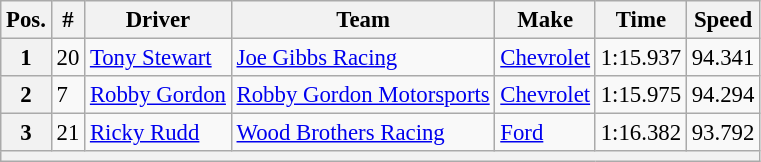<table class="wikitable" style="font-size:95%">
<tr>
<th>Pos.</th>
<th>#</th>
<th>Driver</th>
<th>Team</th>
<th>Make</th>
<th>Time</th>
<th>Speed</th>
</tr>
<tr>
<th>1</th>
<td>20</td>
<td><a href='#'>Tony Stewart</a></td>
<td><a href='#'>Joe Gibbs Racing</a></td>
<td><a href='#'>Chevrolet</a></td>
<td>1:15.937</td>
<td>94.341</td>
</tr>
<tr>
<th>2</th>
<td>7</td>
<td><a href='#'>Robby Gordon</a></td>
<td><a href='#'>Robby Gordon Motorsports</a></td>
<td><a href='#'>Chevrolet</a></td>
<td>1:15.975</td>
<td>94.294</td>
</tr>
<tr>
<th>3</th>
<td>21</td>
<td><a href='#'>Ricky Rudd</a></td>
<td><a href='#'>Wood Brothers Racing</a></td>
<td><a href='#'>Ford</a></td>
<td>1:16.382</td>
<td>93.792</td>
</tr>
<tr>
<th colspan="7"></th>
</tr>
</table>
